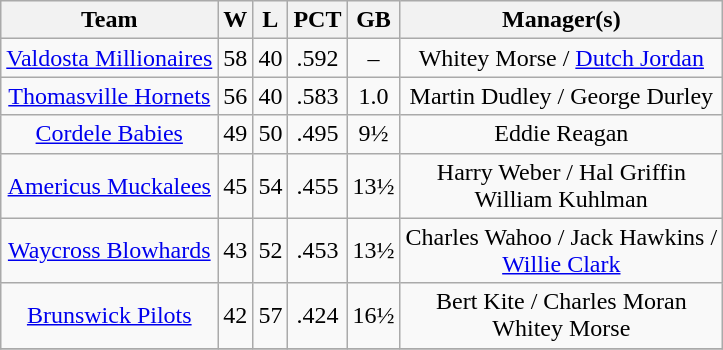<table class="wikitable">
<tr align=center style="background: #F2F2F2;">
<th><strong>Team</strong></th>
<th>W</th>
<th>L</th>
<th>PCT</th>
<th>GB</th>
<th>Manager(s)</th>
</tr>
<tr align=center>
<td><a href='#'>Valdosta Millionaires</a></td>
<td>58</td>
<td>40</td>
<td>.592</td>
<td>–</td>
<td>Whitey Morse / <a href='#'>Dutch Jordan</a></td>
</tr>
<tr align=center>
<td><a href='#'>Thomasville Hornets</a></td>
<td>56</td>
<td>40</td>
<td>.583</td>
<td>1.0</td>
<td>Martin Dudley / George Durley</td>
</tr>
<tr align=center>
<td><a href='#'>Cordele Babies</a></td>
<td>49</td>
<td>50</td>
<td>.495</td>
<td>9½</td>
<td>Eddie Reagan</td>
</tr>
<tr align=center>
<td><a href='#'>Americus Muckalees</a></td>
<td>45</td>
<td>54</td>
<td>.455</td>
<td>13½</td>
<td>Harry Weber / Hal Griffin <br>  William Kuhlman  </td>
</tr>
<tr align=center>
<td><a href='#'>Waycross Blowhards</a></td>
<td>43</td>
<td>52</td>
<td>.453</td>
<td>13½</td>
<td>Charles Wahoo / Jack Hawkins /<br><a href='#'>Willie Clark</a></td>
</tr>
<tr align=center>
<td><a href='#'>Brunswick Pilots</a></td>
<td>42</td>
<td>57</td>
<td>.424</td>
<td>16½</td>
<td>Bert Kite / Charles Moran <br> Whitey Morse</td>
</tr>
<tr align=center>
</tr>
</table>
